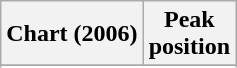<table class="wikitable sortable plainrowheaders" style="text-align:center;">
<tr>
<th>Chart (2006)</th>
<th>Peak<br>position</th>
</tr>
<tr>
</tr>
<tr>
</tr>
<tr>
</tr>
</table>
